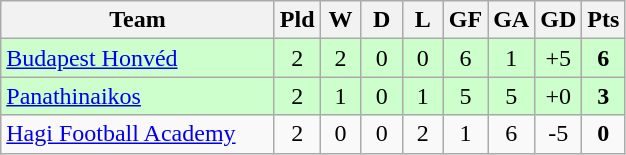<table class="wikitable" style="text-align: center;">
<tr>
<th width=175>Team</th>
<th width=20 abbr="Played">Pld</th>
<th width=20 abbr="Won">W</th>
<th width=20 abbr="Drawn">D</th>
<th width=20 abbr="Lost">L</th>
<th width=20 abbr="Goals for">GF</th>
<th width=20 abbr="Goals against">GA</th>
<th width=20 abbr="Goal difference">GD</th>
<th width=20 abbr="Points">Pts</th>
</tr>
<tr bgcolor=#ccffcc>
<td align=left> <a href='#'>Budapest Honvéd</a></td>
<td>2</td>
<td>2</td>
<td>0</td>
<td>0</td>
<td>6</td>
<td>1</td>
<td>+5</td>
<td><strong>6</strong></td>
</tr>
<tr bgcolor=#ccffcc>
<td align=left> <a href='#'>Panathinaikos</a></td>
<td>2</td>
<td>1</td>
<td>0</td>
<td>1</td>
<td>5</td>
<td>5</td>
<td>+0</td>
<td><strong>3</strong></td>
</tr>
<tr>
<td align=left> <a href='#'>Hagi Football Academy</a></td>
<td>2</td>
<td>0</td>
<td>0</td>
<td>2</td>
<td>1</td>
<td>6</td>
<td>-5</td>
<td><strong>0</strong></td>
</tr>
</table>
